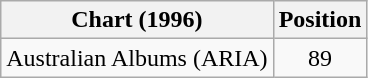<table class="wikitable" style="text-align:center;">
<tr>
<th>Chart (1996)</th>
<th>Position</th>
</tr>
<tr>
<td align="left">Australian Albums (ARIA)</td>
<td>89</td>
</tr>
</table>
